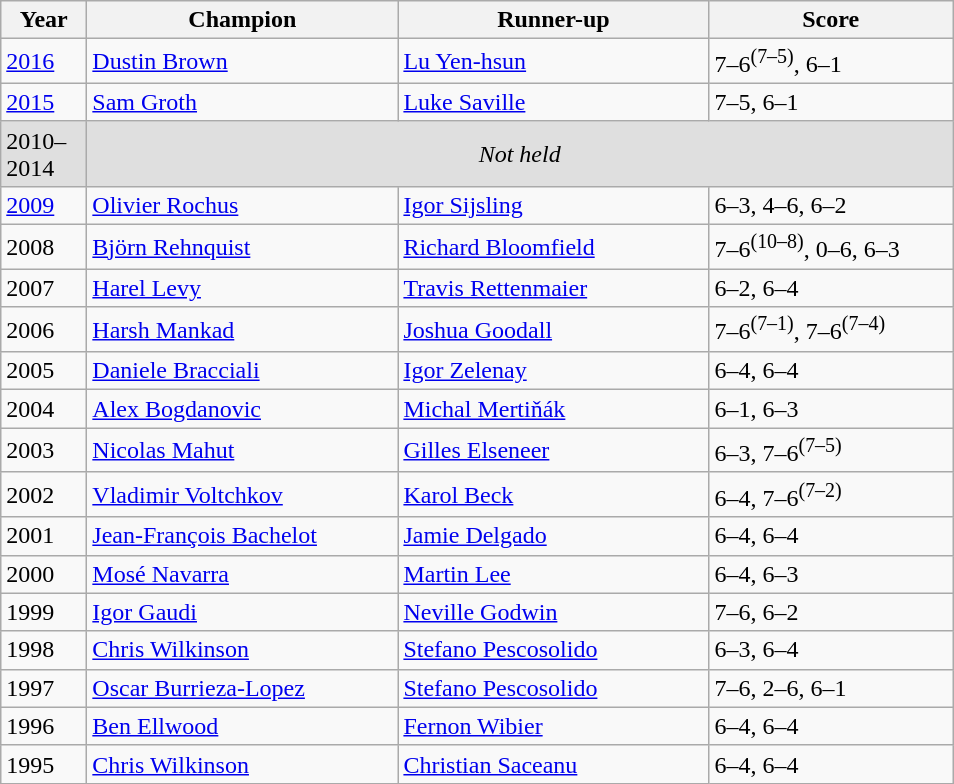<table class="wikitable">
<tr>
<th style="width:50px">Year</th>
<th style="width:200px">Champion</th>
<th style="width:200px">Runner-up</th>
<th style="width:155px" class="unsortable">Score</th>
</tr>
<tr>
<td><a href='#'>2016</a></td>
<td> <a href='#'>Dustin Brown</a></td>
<td> <a href='#'>Lu Yen-hsun</a></td>
<td>7–6<sup>(7–5)</sup>, 6–1</td>
</tr>
<tr>
<td><a href='#'>2015</a></td>
<td> <a href='#'>Sam Groth</a></td>
<td> <a href='#'>Luke Saville</a></td>
<td>7–5, 6–1</td>
</tr>
<tr>
<td style="background:#dfdfdf">2010–<br>2014</td>
<td colspan=3 align=center style="background:#dfdfdf"><em>Not held</em></td>
</tr>
<tr>
<td><a href='#'>2009</a></td>
<td> <a href='#'>Olivier Rochus</a></td>
<td> <a href='#'>Igor Sijsling</a></td>
<td>6–3, 4–6, 6–2</td>
</tr>
<tr>
<td>2008</td>
<td> <a href='#'>Björn Rehnquist</a></td>
<td> <a href='#'>Richard Bloomfield</a></td>
<td>7–6<sup>(10–8)</sup>, 0–6, 6–3</td>
</tr>
<tr>
<td>2007</td>
<td> <a href='#'>Harel Levy</a></td>
<td> <a href='#'>Travis Rettenmaier</a></td>
<td>6–2, 6–4</td>
</tr>
<tr>
<td>2006</td>
<td> <a href='#'>Harsh Mankad</a></td>
<td> <a href='#'>Joshua Goodall</a></td>
<td>7–6<sup>(7–1)</sup>, 7–6<sup>(7–4)</sup></td>
</tr>
<tr>
<td>2005</td>
<td> <a href='#'>Daniele Bracciali</a></td>
<td> <a href='#'>Igor Zelenay</a></td>
<td>6–4, 6–4</td>
</tr>
<tr>
<td>2004</td>
<td> <a href='#'>Alex Bogdanovic</a></td>
<td> <a href='#'>Michal Mertiňák</a></td>
<td>6–1, 6–3</td>
</tr>
<tr>
<td>2003</td>
<td> <a href='#'>Nicolas Mahut</a></td>
<td> <a href='#'>Gilles Elseneer</a></td>
<td>6–3, 7–6<sup>(7–5)</sup></td>
</tr>
<tr>
<td>2002</td>
<td> <a href='#'>Vladimir Voltchkov</a></td>
<td> <a href='#'>Karol Beck</a></td>
<td>6–4, 7–6<sup>(7–2)</sup></td>
</tr>
<tr>
<td>2001</td>
<td> <a href='#'>Jean-François Bachelot</a></td>
<td> <a href='#'>Jamie Delgado</a></td>
<td>6–4, 6–4</td>
</tr>
<tr>
<td>2000</td>
<td> <a href='#'>Mosé Navarra</a></td>
<td> <a href='#'>Martin Lee</a></td>
<td>6–4, 6–3</td>
</tr>
<tr>
<td>1999</td>
<td> <a href='#'>Igor Gaudi</a></td>
<td> <a href='#'>Neville Godwin</a></td>
<td>7–6, 6–2</td>
</tr>
<tr>
<td>1998</td>
<td> <a href='#'>Chris Wilkinson</a></td>
<td> <a href='#'>Stefano Pescosolido</a></td>
<td>6–3, 6–4</td>
</tr>
<tr>
<td>1997</td>
<td> <a href='#'>Oscar Burrieza-Lopez</a></td>
<td> <a href='#'>Stefano Pescosolido</a></td>
<td>7–6, 2–6, 6–1</td>
</tr>
<tr>
<td>1996</td>
<td> <a href='#'>Ben Ellwood</a></td>
<td> <a href='#'>Fernon Wibier</a></td>
<td>6–4, 6–4</td>
</tr>
<tr>
<td>1995</td>
<td> <a href='#'>Chris Wilkinson</a></td>
<td> <a href='#'>Christian Saceanu</a></td>
<td>6–4, 6–4</td>
</tr>
</table>
